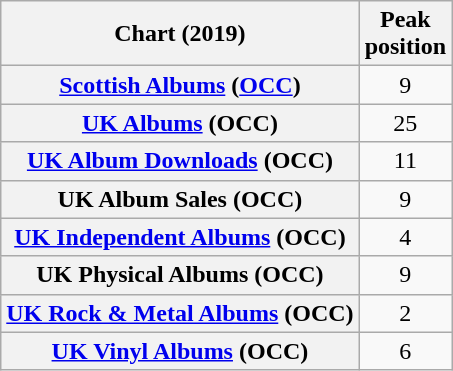<table class="wikitable sortable plainrowheaders" style="text-align:center">
<tr>
<th scope="col">Chart (2019)</th>
<th scope="col">Peak<br>position</th>
</tr>
<tr>
<th scope="row"><a href='#'>Scottish Albums</a> (<a href='#'>OCC</a>)</th>
<td>9</td>
</tr>
<tr>
<th scope="row"><a href='#'>UK Albums</a> (OCC)</th>
<td>25</td>
</tr>
<tr>
<th scope="row"><a href='#'>UK Album Downloads</a> (OCC)</th>
<td>11</td>
</tr>
<tr>
<th scope="row">UK Album Sales (OCC)</th>
<td>9</td>
</tr>
<tr>
<th scope="row"><a href='#'>UK Independent Albums</a> (OCC)</th>
<td>4</td>
</tr>
<tr>
<th scope="row">UK Physical Albums (OCC)</th>
<td>9</td>
</tr>
<tr>
<th scope="row"><a href='#'>UK Rock & Metal Albums</a> (OCC)</th>
<td>2</td>
</tr>
<tr>
<th scope="row"><a href='#'>UK Vinyl Albums</a> (OCC)</th>
<td>6</td>
</tr>
</table>
